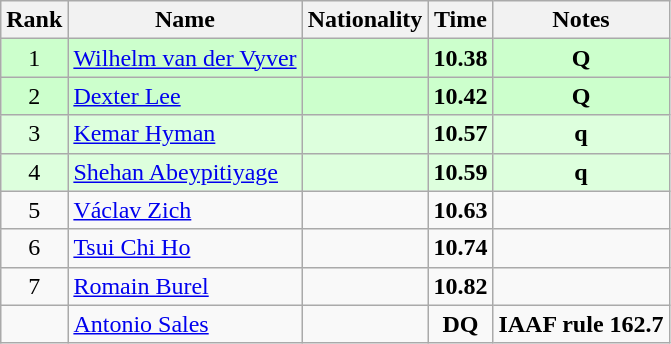<table class="wikitable sortable" style="text-align:center">
<tr>
<th>Rank</th>
<th>Name</th>
<th>Nationality</th>
<th>Time</th>
<th>Notes</th>
</tr>
<tr bgcolor=ccffcc>
<td>1</td>
<td align=left><a href='#'>Wilhelm van der Vyver</a></td>
<td align=left></td>
<td><strong>10.38</strong></td>
<td><strong>Q</strong></td>
</tr>
<tr bgcolor=ccffcc>
<td>2</td>
<td align=left><a href='#'>Dexter Lee</a></td>
<td align=left></td>
<td><strong>10.42</strong></td>
<td><strong>Q</strong></td>
</tr>
<tr bgcolor=ddffdd>
<td>3</td>
<td align=left><a href='#'>Kemar Hyman</a></td>
<td align=left></td>
<td><strong>10.57</strong></td>
<td><strong>q</strong></td>
</tr>
<tr bgcolor=ddffdd>
<td>4</td>
<td align=left><a href='#'>Shehan Abeypitiyage</a></td>
<td align=left></td>
<td><strong>10.59</strong></td>
<td><strong>q</strong></td>
</tr>
<tr>
<td>5</td>
<td align=left><a href='#'>Václav Zich</a></td>
<td align=left></td>
<td><strong>10.63</strong></td>
<td></td>
</tr>
<tr>
<td>6</td>
<td align=left><a href='#'>Tsui Chi Ho</a></td>
<td align=left></td>
<td><strong>10.74</strong></td>
<td></td>
</tr>
<tr>
<td>7</td>
<td align=left><a href='#'>Romain Burel</a></td>
<td align=left></td>
<td><strong>10.82</strong></td>
<td></td>
</tr>
<tr>
<td></td>
<td align=left><a href='#'>Antonio Sales</a></td>
<td align=left></td>
<td><strong>DQ</strong></td>
<td><strong>IAAF rule 162.7</strong></td>
</tr>
</table>
